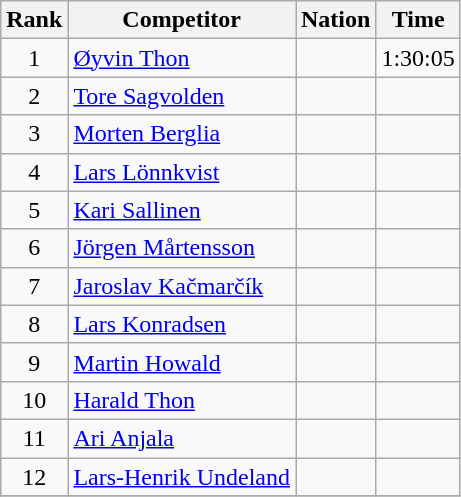<table class="wikitable sortable" style="text-align:left">
<tr>
<th data-sort-type="number">Rank</th>
<th class="unsortable">Competitor</th>
<th>Nation</th>
<th>Time</th>
</tr>
<tr>
<td style="text-align:center">1</td>
<td><a href='#'>Øyvin Thon</a></td>
<td></td>
<td style="text-align:right">1:30:05</td>
</tr>
<tr>
<td style="text-align:center">2</td>
<td><a href='#'>Tore Sagvolden</a></td>
<td></td>
<td style="text-align:right"></td>
</tr>
<tr>
<td style="text-align:center">3</td>
<td><a href='#'>Morten Berglia</a></td>
<td></td>
<td style="text-align:right"></td>
</tr>
<tr>
<td style="text-align:center">4</td>
<td><a href='#'>Lars Lönnkvist</a></td>
<td></td>
<td style="text-align:right"></td>
</tr>
<tr>
<td style="text-align:center">5</td>
<td><a href='#'>Kari Sallinen</a></td>
<td></td>
<td style="text-align:right"></td>
</tr>
<tr>
<td style="text-align:center">6</td>
<td><a href='#'>Jörgen Mårtensson</a></td>
<td></td>
<td style="text-align:right"></td>
</tr>
<tr>
<td style="text-align:center">7</td>
<td><a href='#'>Jaroslav Kačmarčík</a></td>
<td></td>
<td style="text-align:right"></td>
</tr>
<tr>
<td style="text-align:center">8</td>
<td><a href='#'>Lars Konradsen</a></td>
<td></td>
<td style="text-align:right"></td>
</tr>
<tr>
<td style="text-align:center">9</td>
<td><a href='#'>Martin Howald</a></td>
<td></td>
<td style="text-align:right"></td>
</tr>
<tr>
<td style="text-align:center">10</td>
<td><a href='#'>Harald Thon</a></td>
<td></td>
<td style="text-align:right"></td>
</tr>
<tr>
<td style="text-align:center">11</td>
<td><a href='#'>Ari Anjala</a></td>
<td></td>
<td style="text-align:right"></td>
</tr>
<tr>
<td style="text-align:center">12</td>
<td><a href='#'>Lars-Henrik Undeland</a></td>
<td></td>
<td style="text-align:right"></td>
</tr>
<tr>
</tr>
</table>
